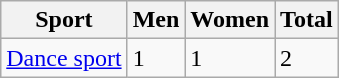<table class="wikitable sortable">
<tr>
<th>Sport</th>
<th>Men</th>
<th>Women</th>
<th>Total</th>
</tr>
<tr>
<td><a href='#'>Dance sport</a></td>
<td>1</td>
<td>1</td>
<td>2</td>
</tr>
</table>
